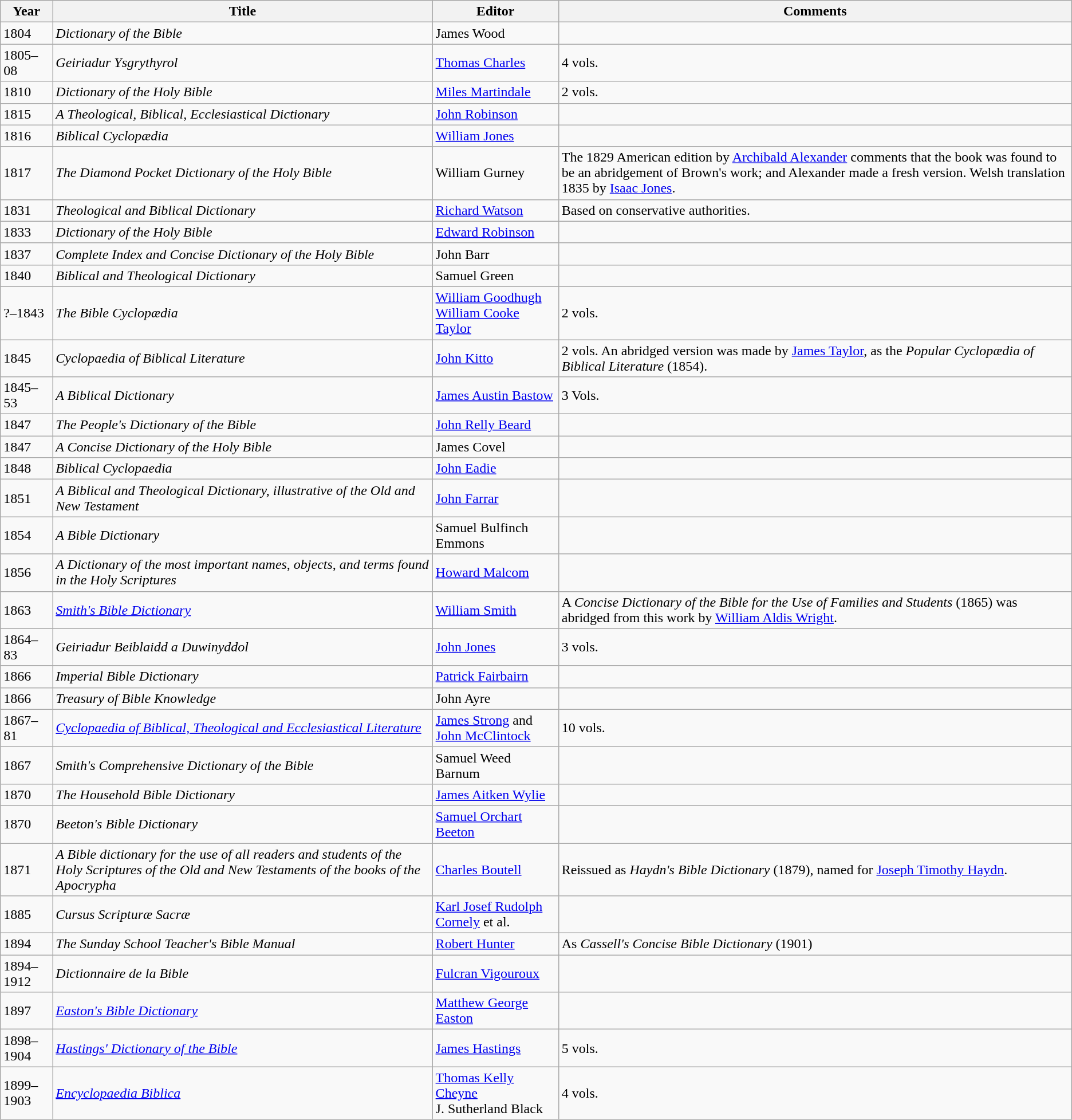<table class="wikitable">
<tr>
<th>Year</th>
<th>Title</th>
<th>Editor</th>
<th>Comments</th>
</tr>
<tr>
<td>1804</td>
<td><em>Dictionary of the Bible</em></td>
<td>James Wood</td>
<td></td>
</tr>
<tr>
<td>1805–08</td>
<td><em>Geiriadur Ysgrythyrol</em></td>
<td><a href='#'>Thomas Charles</a></td>
<td>4 vols.</td>
</tr>
<tr>
<td>1810</td>
<td><em>Dictionary of the Holy Bible</em></td>
<td><a href='#'>Miles Martindale</a></td>
<td>2 vols.</td>
</tr>
<tr>
<td>1815</td>
<td><em>A Theological, Biblical, Ecclesiastical Dictionary</em></td>
<td><a href='#'>John Robinson</a></td>
<td></td>
</tr>
<tr>
<td>1816</td>
<td><em>Biblical Cyclopædia</em></td>
<td><a href='#'>William Jones</a></td>
<td></td>
</tr>
<tr>
<td>1817</td>
<td><em>The Diamond Pocket Dictionary of the Holy Bible</em></td>
<td>William Gurney</td>
<td>The 1829 American edition by <a href='#'>Archibald Alexander</a> comments that the book was found to be an abridgement of Brown's work; and Alexander made a fresh version. Welsh translation 1835 by <a href='#'>Isaac Jones</a>.</td>
</tr>
<tr>
<td>1831</td>
<td><em>Theological and Biblical Dictionary</em></td>
<td><a href='#'>Richard Watson</a></td>
<td>Based on conservative authorities.</td>
</tr>
<tr>
<td>1833</td>
<td><em>Dictionary of the Holy Bible</em></td>
<td><a href='#'>Edward Robinson</a></td>
<td></td>
</tr>
<tr>
<td>1837</td>
<td><em>Complete Index and Concise Dictionary of the Holy Bible</em></td>
<td>John Barr</td>
<td></td>
</tr>
<tr>
<td>1840</td>
<td><em>Biblical and Theological Dictionary</em></td>
<td>Samuel Green</td>
<td></td>
</tr>
<tr>
<td>?–1843</td>
<td><em>The Bible Cyclopædia</em></td>
<td><a href='#'>William Goodhugh</a><br><a href='#'>William Cooke Taylor</a></td>
<td>2 vols.</td>
</tr>
<tr>
<td>1845</td>
<td><em>Cyclopaedia of Biblical Literature</em></td>
<td><a href='#'>John Kitto</a></td>
<td>2 vols. An abridged version was made by <a href='#'>James Taylor</a>, as the <em>Popular Cyclopædia of Biblical Literature</em> (1854).</td>
</tr>
<tr>
<td>1845–53</td>
<td><em>A Biblical Dictionary</em></td>
<td><a href='#'>James Austin Bastow</a></td>
<td>3 Vols.</td>
</tr>
<tr>
<td>1847</td>
<td><em>The People's Dictionary of the Bible</em></td>
<td><a href='#'>John Relly Beard</a></td>
<td></td>
</tr>
<tr>
<td>1847</td>
<td><em>A Concise Dictionary of the Holy Bible</em></td>
<td>James Covel</td>
<td></td>
</tr>
<tr>
<td>1848</td>
<td><em>Biblical Cyclopaedia</em></td>
<td><a href='#'>John Eadie</a></td>
<td></td>
</tr>
<tr>
<td>1851</td>
<td><em>A Biblical and Theological Dictionary, illustrative of the Old and New Testament</em></td>
<td><a href='#'>John Farrar</a></td>
<td></td>
</tr>
<tr>
<td>1854</td>
<td><em>A Bible Dictionary</em></td>
<td>Samuel Bulfinch Emmons</td>
<td></td>
</tr>
<tr>
<td>1856</td>
<td><em>A Dictionary of the most important names, objects, and terms found in the Holy Scriptures</em></td>
<td><a href='#'>Howard Malcom</a></td>
<td></td>
</tr>
<tr>
<td>1863</td>
<td><em><a href='#'>Smith's Bible Dictionary</a></em></td>
<td><a href='#'>William Smith</a></td>
<td>A <em>Concise Dictionary of the Bible for the Use of Families and Students</em> (1865) was abridged from this work by <a href='#'>William Aldis Wright</a>.</td>
</tr>
<tr>
<td>1864–83</td>
<td><em>Geiriadur Beiblaidd a Duwinyddol</em></td>
<td><a href='#'>John Jones</a></td>
<td>3 vols.</td>
</tr>
<tr>
<td>1866</td>
<td><em>Imperial Bible Dictionary</em></td>
<td><a href='#'>Patrick Fairbairn</a></td>
<td></td>
</tr>
<tr>
<td>1866</td>
<td><em>Treasury of Bible Knowledge</em></td>
<td>John Ayre</td>
<td></td>
</tr>
<tr>
<td>1867–81</td>
<td><em><a href='#'>Cyclopaedia of Biblical, Theological and Ecclesiastical Literature</a></em></td>
<td><a href='#'>James Strong</a> and <a href='#'>John McClintock</a></td>
<td>10 vols.</td>
</tr>
<tr>
<td>1867</td>
<td><em>Smith's Comprehensive Dictionary of the Bible</em></td>
<td>Samuel Weed Barnum</td>
<td></td>
</tr>
<tr>
<td>1870</td>
<td><em>The Household Bible Dictionary</em></td>
<td><a href='#'>James Aitken Wylie</a></td>
<td></td>
</tr>
<tr>
<td>1870</td>
<td><em>Beeton's Bible Dictionary</em></td>
<td><a href='#'>Samuel Orchart Beeton</a></td>
<td></td>
</tr>
<tr>
<td>1871</td>
<td><em>A Bible dictionary for the use of all readers and students of the Holy Scriptures of the Old and New Testaments of the books of the Apocrypha</em></td>
<td><a href='#'>Charles Boutell</a></td>
<td>Reissued as <em>Haydn's Bible Dictionary</em> (1879), named for <a href='#'>Joseph Timothy Haydn</a>.</td>
</tr>
<tr>
<td>1885</td>
<td><em>Cursus Scripturæ Sacræ</em></td>
<td><a href='#'>Karl Josef Rudolph Cornely</a> et al.</td>
<td></td>
</tr>
<tr>
<td>1894</td>
<td><em>The Sunday School Teacher's Bible Manual</em></td>
<td><a href='#'>Robert Hunter</a></td>
<td>As <em>Cassell's Concise Bible Dictionary</em> (1901)</td>
</tr>
<tr>
<td>1894–1912</td>
<td><em>Dictionnaire de la Bible</em></td>
<td><a href='#'>Fulcran Vigouroux</a></td>
<td></td>
</tr>
<tr>
<td>1897</td>
<td><em><a href='#'>Easton's Bible Dictionary</a></em></td>
<td><a href='#'>Matthew George Easton</a></td>
<td></td>
</tr>
<tr>
<td>1898–1904</td>
<td><em><a href='#'>Hastings' Dictionary of the Bible</a></em></td>
<td><a href='#'>James Hastings</a></td>
<td>5 vols.</td>
</tr>
<tr>
<td>1899–1903</td>
<td><em><a href='#'>Encyclopaedia Biblica</a></em></td>
<td><a href='#'>Thomas Kelly Cheyne</a><br>J. Sutherland Black</td>
<td>4 vols.</td>
</tr>
</table>
